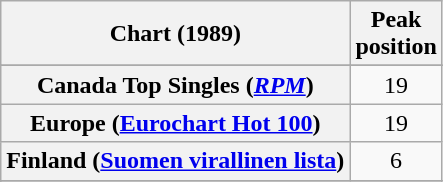<table class="wikitable sortable plainrowheaders" style="text-align:center">
<tr>
<th scope="col">Chart (1989)</th>
<th scope="col">Peak<br>position</th>
</tr>
<tr>
</tr>
<tr>
</tr>
<tr>
<th scope="row">Canada Top Singles (<em><a href='#'>RPM</a></em>)</th>
<td>19</td>
</tr>
<tr>
<th scope="row">Europe (<a href='#'>Eurochart Hot 100</a>)</th>
<td>19</td>
</tr>
<tr>
<th scope="row">Finland (<a href='#'>Suomen virallinen lista</a>)</th>
<td>6</td>
</tr>
<tr>
</tr>
<tr>
</tr>
<tr>
</tr>
<tr>
</tr>
<tr>
</tr>
<tr>
</tr>
<tr>
</tr>
<tr>
</tr>
<tr>
</tr>
<tr>
</tr>
</table>
